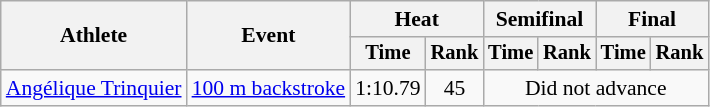<table class=wikitable style="font-size:90%">
<tr>
<th rowspan="2">Athlete</th>
<th rowspan="2">Event</th>
<th colspan="2">Heat</th>
<th colspan="2">Semifinal</th>
<th colspan="2">Final</th>
</tr>
<tr style="font-size:95%">
<th>Time</th>
<th>Rank</th>
<th>Time</th>
<th>Rank</th>
<th>Time</th>
<th>Rank</th>
</tr>
<tr align=center>
<td align=left><a href='#'>Angélique Trinquier</a></td>
<td align=left><a href='#'>100 m backstroke</a></td>
<td>1:10.79</td>
<td>45</td>
<td colspan=4>Did not advance</td>
</tr>
</table>
